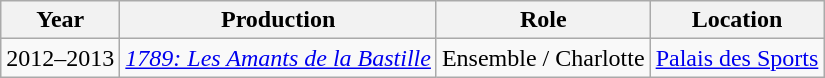<table class="wikitable">
<tr>
<th>Year</th>
<th>Production</th>
<th>Role</th>
<th>Location</th>
</tr>
<tr>
<td>2012–2013</td>
<td><em><a href='#'>1789: Les Amants de la Bastille</a></em></td>
<td>Ensemble / Charlotte</td>
<td><a href='#'>Palais des Sports</a></td>
</tr>
</table>
